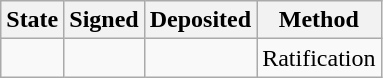<table class="wikitable">
<tr>
<th>State</th>
<th>Signed</th>
<th>Deposited</th>
<th>Method</th>
</tr>
<tr>
<td></td>
<td></td>
<td></td>
<td>Ratification</td>
</tr>
</table>
